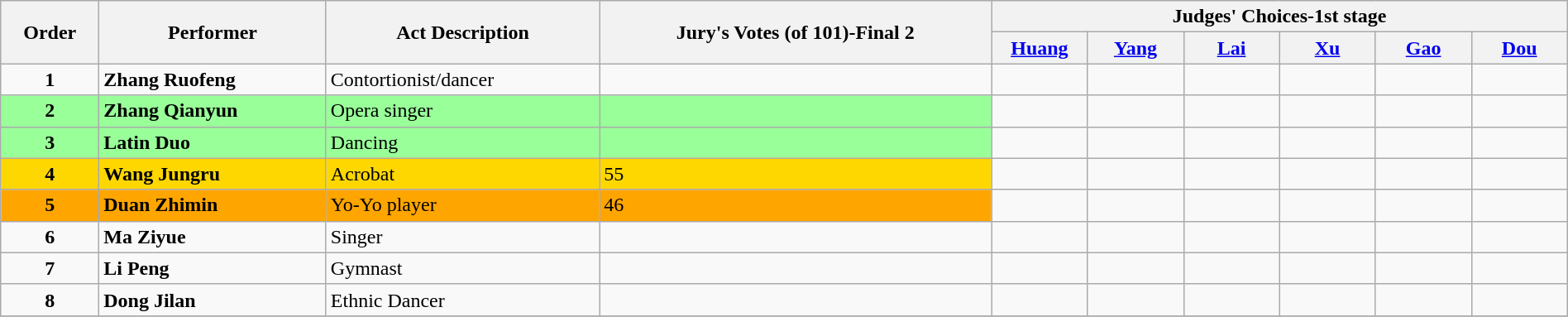<table class="wikitable" style="width:100%;">
<tr>
<th rowspan=2>Order</th>
<th rowspan=2>Performer</th>
<th rowspan=2>Act Description</th>
<th rowspan=2>Jury's Votes (of 101)-Final 2</th>
<th colspan=6>Judges' Choices-1st stage</th>
</tr>
<tr>
<th width="70"><a href='#'>Huang</a></th>
<th width="70"><a href='#'>Yang</a></th>
<th width="70"><a href='#'>Lai</a></th>
<th width="70"><a href='#'>Xu</a></th>
<th width="70"><a href='#'>Gao</a></th>
<th width="70"><a href='#'>Dou</a></th>
</tr>
<tr>
<td align="center"><strong>1</strong></td>
<td><strong>Zhang Ruofeng</strong></td>
<td>Contortionist/dancer</td>
<td></td>
<td align="center"></td>
<td align="center"></td>
<td align="center"></td>
<td align="center"></td>
<td align="center"></td>
<td align="center"></td>
</tr>
<tr>
<td style="background: #99FF99" align="center"><strong>2</strong></td>
<td style="background: #99FF99"><strong>Zhang Qianyun</strong></td>
<td style="background: #99FF99">Opera singer</td>
<td style="background: #99FF99"></td>
<td align="center"></td>
<td align="center"></td>
<td align="center"></td>
<td align="center"></td>
<td align="center"></td>
<td align="center"></td>
</tr>
<tr>
<td style="background: #99FF99" align="center"><strong>3</strong></td>
<td style="background: #99FF99"><strong>Latin Duo</strong></td>
<td style="background: #99FF99">Dancing</td>
<td style="background: #99FF99"></td>
<td align="center"></td>
<td align="center"></td>
<td align="center"></td>
<td align="center"></td>
<td align="center"></td>
<td align="center"></td>
</tr>
<tr>
<td style="background: gold" align="center"><strong>4</strong></td>
<td style="background: gold"><strong>Wang Jungru</strong></td>
<td style="background: gold">Acrobat</td>
<td style="background: gold">55</td>
<td align="center"></td>
<td align="center"></td>
<td align="center"></td>
<td align="center"></td>
<td align="center"></td>
<td align="center"></td>
</tr>
<tr>
<td style="background: orange" align="center"><strong>5</strong></td>
<td style="background: orange"><strong>Duan Zhimin</strong></td>
<td style="background: orange">Yo-Yo player</td>
<td style="background: orange">46</td>
<td align="center"></td>
<td align="center"></td>
<td align="center"></td>
<td align="center"></td>
<td align="center"></td>
<td align="center"></td>
</tr>
<tr>
<td align="center"><strong>6</strong></td>
<td><strong>Ma Ziyue</strong></td>
<td>Singer</td>
<td></td>
<td align="center"></td>
<td align="center"></td>
<td align="center"></td>
<td align="center"></td>
<td align="center"></td>
<td align="center"></td>
</tr>
<tr>
<td align="center"><strong>7</strong></td>
<td><strong>Li Peng</strong></td>
<td>Gymnast</td>
<td></td>
<td align="center"></td>
<td align="center"></td>
<td align="center"></td>
<td align="center"></td>
<td align="center"></td>
<td align="center"></td>
</tr>
<tr>
<td align="center"><strong>8</strong></td>
<td><strong>Dong Jilan</strong></td>
<td>Ethnic Dancer</td>
<td></td>
<td align="center"></td>
<td align="center"></td>
<td align="center"></td>
<td align="center"></td>
<td align="center"></td>
<td align="center"></td>
</tr>
<tr>
</tr>
</table>
